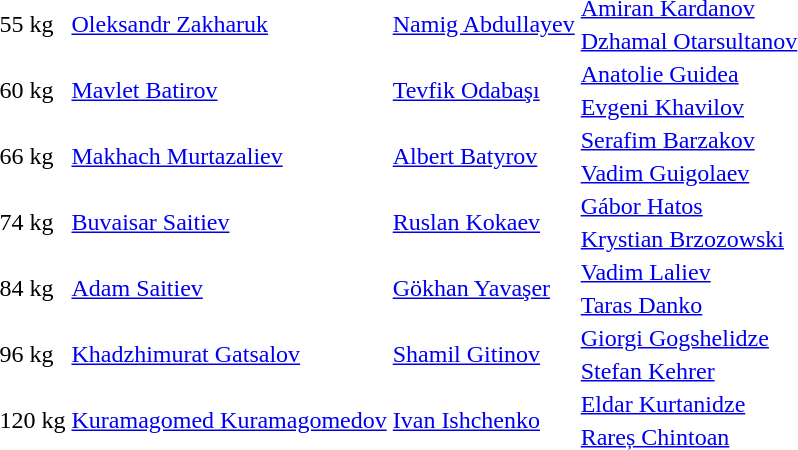<table>
<tr>
<td rowspan=2>55 kg</td>
<td rowspan=2><a href='#'>Oleksandr Zakharuk</a> <br></td>
<td rowspan=2><a href='#'>Namig Abdullayev</a> <br></td>
<td><a href='#'>Amiran Kardanov</a> <br></td>
</tr>
<tr>
<td><a href='#'>Dzhamal Otarsultanov</a> <br></td>
</tr>
<tr>
<td rowspan=2>60 kg</td>
<td rowspan=2><a href='#'>Mavlet Batirov</a> <br></td>
<td rowspan=2><a href='#'>Tevfik Odabaşı</a> <br></td>
<td><a href='#'>Anatolie Guidea</a> <br></td>
</tr>
<tr>
<td><a href='#'>Evgeni Khavilov</a> <br></td>
</tr>
<tr>
<td rowspan=2>66 kg</td>
<td rowspan=2><a href='#'>Makhach Murtazaliev</a> <br></td>
<td rowspan=2><a href='#'>Albert Batyrov</a> <br></td>
<td><a href='#'>Serafim Barzakov</a> <br></td>
</tr>
<tr>
<td><a href='#'>Vadim Guigolaev</a> <br></td>
</tr>
<tr>
<td rowspan=2>74 kg</td>
<td rowspan=2><a href='#'>Buvaisar Saitiev</a> <br></td>
<td rowspan=2><a href='#'>Ruslan Kokaev</a> <br></td>
<td><a href='#'>Gábor Hatos</a> <br></td>
</tr>
<tr>
<td><a href='#'>Krystian Brzozowski</a> <br></td>
</tr>
<tr>
<td rowspan=2>84 kg</td>
<td rowspan=2><a href='#'>Adam Saitiev</a> <br></td>
<td rowspan=2><a href='#'>Gökhan Yavaşer</a> <br></td>
<td><a href='#'>Vadim Laliev</a> <br></td>
</tr>
<tr>
<td><a href='#'>Taras Danko</a> <br></td>
</tr>
<tr>
<td rowspan=2>96 kg</td>
<td rowspan=2><a href='#'>Khadzhimurat Gatsalov</a> <br></td>
<td rowspan=2><a href='#'>Shamil Gitinov</a> <br></td>
<td><a href='#'>Giorgi Gogshelidze</a> <br></td>
</tr>
<tr>
<td><a href='#'>Stefan Kehrer</a> <br></td>
</tr>
<tr>
<td rowspan=2>120 kg</td>
<td rowspan=2><a href='#'>Kuramagomed Kuramagomedov</a> <br></td>
<td rowspan=2><a href='#'>Ivan Ishchenko</a> <br></td>
<td><a href='#'>Eldar Kurtanidze</a> <br></td>
</tr>
<tr>
<td><a href='#'>Rareș Chintoan</a> <br></td>
</tr>
</table>
